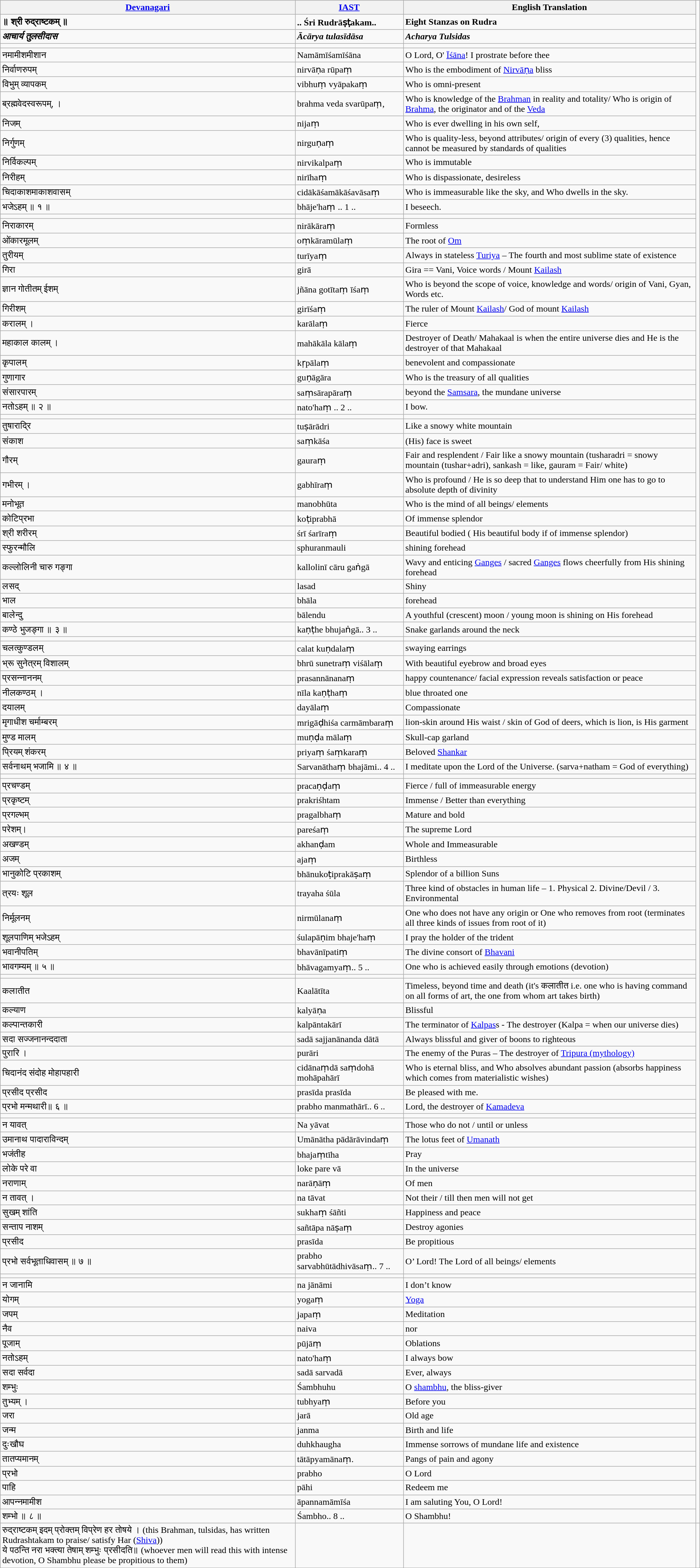<table class="wikitable">
<tr>
<th><a href='#'>Devanagari</a></th>
<th><a href='#'>IAST</a></th>
<th>English Translation</th>
</tr>
<tr>
<td><strong>॥ श्री रुद्राष्टकम् ॥</strong></td>
<td><strong>.. Śri Rudrāṣṭakam..</strong></td>
<td><strong>Eight Stanzas on Rudra</strong></td>
</tr>
<tr>
<td><strong><em>आचार्य तुलसीदास</em></strong></td>
<td><strong><em>Ācārya tulasīdāsa</em></strong></td>
<td><strong><em>Acharya Tulsidas</em></strong></td>
</tr>
<tr>
<td></td>
<td></td>
<td></td>
</tr>
<tr>
<td>नमामीशमीशान</td>
<td>Namāmīśamīśāna</td>
<td>O Lord, O' <a href='#'>Īśāna</a>! I prostrate before thee</td>
</tr>
<tr>
<td>निर्वाणरुपम्</td>
<td>nirvāṇa rūpaṃ</td>
<td>Who is the embodiment of <a href='#'>Nirvāṇa</a> bliss</td>
</tr>
<tr>
<td>विभुम् व्यापकम्</td>
<td>vibhuṃ vyāpakaṃ</td>
<td>Who is omni-present</td>
</tr>
<tr>
<td>ब्रह्मवेदस्वरूपम्, ।</td>
<td>brahma veda svarūpaṃ,</td>
<td>Who is knowledge of the <a href='#'>Brahman</a> in reality and totality/ Who is origin of <a href='#'>Brahma</a>, the originator and of the <a href='#'>Veda</a></td>
</tr>
<tr>
<td>निजम्</td>
<td>nijaṃ</td>
<td>Who is ever dwelling in his own self,</td>
</tr>
<tr>
<td>निर्गुणम्</td>
<td>nirguṇaṃ</td>
<td>Who is quality-less, beyond attributes/ origin of every (3) qualities, hence cannot be measured by standards of qualities</td>
</tr>
<tr>
<td>निर्विकल्पम्</td>
<td>nirvikalpaṃ</td>
<td>Who is immutable</td>
</tr>
<tr>
<td>निरीहम्</td>
<td>nirīhaṃ</td>
<td>Who is dispassionate, desireless</td>
</tr>
<tr>
<td>चिदाकाशमाकाशवासम्</td>
<td>cidākāśamākāśavāsaṃ</td>
<td>Who is immeasurable like the sky, and Who dwells in the sky.</td>
</tr>
<tr>
<td>भजेऽहम् ॥ १ ॥</td>
<td>bhāje'haṃ .. 1 ..</td>
<td>I beseech.</td>
</tr>
<tr>
<td></td>
<td></td>
<td></td>
</tr>
<tr>
<td>निराकारम्</td>
<td>nirākāraṃ</td>
<td>Formless</td>
</tr>
<tr>
<td>ओंकारमूलम्</td>
<td>oṃkāramūlaṃ</td>
<td>The root of <a href='#'>Om</a></td>
</tr>
<tr>
<td>तुरीयम्</td>
<td>turīyaṃ</td>
<td>Always in stateless <a href='#'>Turiya</a> – The fourth and most sublime state of existence</td>
</tr>
<tr>
<td>गिरा</td>
<td>girā</td>
<td>Gira == Vani, Voice words /  Mount <a href='#'>Kailash</a></td>
</tr>
<tr>
<td>ज्ञान गोतीतम् ईशम्</td>
<td>jñāna gotītaṃ īśaṃ</td>
<td>Who is beyond the scope of voice, knowledge and words/ origin of Vani, Gyan, Words etc.</td>
</tr>
<tr>
<td>गिरीशम्</td>
<td>girīśaṃ</td>
<td>The ruler of Mount <a href='#'>Kailash</a>/ God of mount <a href='#'>Kailash</a></td>
</tr>
<tr>
<td>करालम् ।</td>
<td>karālaṃ</td>
<td>Fierce</td>
</tr>
<tr>
<td>महाकाल कालम् ।</td>
<td>mahākāla kālaṃ</td>
<td>Destroyer of Death/ Mahakaal is when the entire universe dies and He is the destroyer of that Mahakaal</td>
</tr>
<tr>
<td>कृपालम्</td>
<td>kṛpālaṃ</td>
<td>benevolent and compassionate</td>
</tr>
<tr>
<td>गुणागार</td>
<td>guṇāgāra</td>
<td>Who is the treasury of all qualities</td>
</tr>
<tr>
<td>संसारपारम्</td>
<td>saṃsārapāraṃ</td>
<td>beyond the <a href='#'>Samsara</a>, the mundane universe</td>
</tr>
<tr>
<td>नतोऽहम् ॥ २ ॥</td>
<td>nato'haṃ .. 2 ..</td>
<td>I bow.</td>
</tr>
<tr>
<td></td>
<td></td>
<td></td>
</tr>
<tr>
<td>तुषाराद्रि</td>
<td>tuṣārādri</td>
<td>Like a snowy white mountain</td>
</tr>
<tr>
<td>संकाश</td>
<td>saṃkāśa</td>
<td>(His) face is sweet</td>
</tr>
<tr>
<td>गौरम्</td>
<td>gauraṃ</td>
<td>Fair and resplendent / Fair like a snowy mountain (tusharadri = snowy mountain (tushar+adri), sankash = like, gauram = Fair/ white)</td>
</tr>
<tr>
<td>गभीरम् ।</td>
<td>gabhīraṃ</td>
<td>Who is profound / He is so deep that to understand Him one has to go to absolute depth of divinity</td>
</tr>
<tr>
<td>मनोभूत</td>
<td>manobhūta</td>
<td>Who is the mind of all beings/ elements</td>
</tr>
<tr>
<td>कोटिप्रभा</td>
<td>koṭiprabhā</td>
<td>Of immense splendor</td>
</tr>
<tr>
<td>श्री शरीरम्</td>
<td>śrī śarīraṃ</td>
<td>Beautiful bodied ( His beautiful body if of immense splendor)</td>
</tr>
<tr>
<td>स्फुरन्मौलि</td>
<td>sphuranmauli</td>
<td>shining forehead</td>
</tr>
<tr>
<td>कल्लोलिनी चारु गङ्गा</td>
<td>kallolinī cāru gaṅgā</td>
<td>Wavy and enticing <a href='#'>Ganges</a> / sacred <a href='#'>Ganges</a> flows cheerfully from His shining forehead</td>
</tr>
<tr>
<td>लसद्</td>
<td>lasad</td>
<td>Shiny</td>
</tr>
<tr>
<td>भाल</td>
<td>bhāla</td>
<td>forehead</td>
</tr>
<tr>
<td>बालेन्दु</td>
<td>bālendu</td>
<td>A youthful (crescent) moon / young moon is shining on His forehead</td>
</tr>
<tr>
<td>कण्ठे भुजङ्गा ॥ ३ ॥</td>
<td>kaṇṭhe bhujaṅgā.. 3 ..</td>
<td>Snake garlands around the neck</td>
</tr>
<tr>
<td></td>
<td></td>
<td></td>
</tr>
<tr>
<td>चलत्कुण्डलम्</td>
<td>calat kuṇdalaṃ</td>
<td>swaying earrings</td>
</tr>
<tr>
<td>भ्रू सुनेत्रम् विशालम्</td>
<td>bhrū sunetraṃ viśālaṃ</td>
<td>With beautiful eyebrow and broad eyes</td>
</tr>
<tr>
<td>प्रसन्नाननम्</td>
<td>prasannānanaṃ</td>
<td>happy countenance/ facial expression reveals satisfaction or peace</td>
</tr>
<tr>
<td>नीलकण्ठम्  ।</td>
<td>nīla kaṇṭhaṃ</td>
<td>blue throated one</td>
</tr>
<tr>
<td>दयालम्</td>
<td>dayālaṃ</td>
<td>Compassionate</td>
</tr>
<tr>
<td>मृगाधीश चर्माम्बरम्</td>
<td>mrigāḍhiśa carmāmbaraṃ</td>
<td>lion-skin around His waist / skin of God of deers, which is lion, is His garment</td>
</tr>
<tr>
<td>मुण्ड मालम्</td>
<td>muṇḍa mālaṃ</td>
<td>Skull-cap garland</td>
</tr>
<tr>
<td>प्रियम्   शंकरम्</td>
<td>priyaṃ śaṃkaraṃ</td>
<td>Beloved <a href='#'>Shankar</a></td>
</tr>
<tr>
<td>सर्वनाथम् भजामि ॥ ४ ॥</td>
<td>Sarvanāthaṃ bhajāmi.. 4 ..</td>
<td>I meditate upon the Lord of the Universe. (sarva+natham = God of everything)</td>
</tr>
<tr>
<td></td>
<td></td>
<td></td>
</tr>
<tr>
<td>प्रचण्डम्</td>
<td>pracaṇḍaṃ</td>
<td>Fierce / full of immeasurable energy</td>
</tr>
<tr>
<td>प्रकृष्टम्</td>
<td>prakriśhtam</td>
<td>Immense / Better than everything</td>
</tr>
<tr>
<td>प्रगल्भम्</td>
<td>pragalbhaṃ</td>
<td>Mature and bold</td>
</tr>
<tr>
<td>परेशम्।</td>
<td>pareśaṃ</td>
<td>The supreme Lord</td>
</tr>
<tr>
<td>अखण्डम्</td>
<td>akhanḍam</td>
<td>Whole and Immeasurable</td>
</tr>
<tr>
<td>अजम्</td>
<td>ajaṃ</td>
<td>Birthless</td>
</tr>
<tr>
<td>भानुकोटि प्रकाशम्</td>
<td>bhānukoṭiprakāṣaṃ</td>
<td>Splendor of a billion Suns</td>
</tr>
<tr>
<td>त्रयः शूल</td>
<td>trayaha śūla</td>
<td>Three kind of obstacles in human life – 1. Physical 2. Divine/Devil / 3. Environmental</td>
</tr>
<tr>
<td>निर्मूलनम्</td>
<td>nirmūlanaṃ</td>
<td>One who does not have any origin or One who removes from root (terminates all three kinds of issues from root of it)</td>
</tr>
<tr>
<td>शूलपाणिम् भजेऽहम्</td>
<td>śulapāṇim bhaje'haṃ</td>
<td>I pray the holder of the trident</td>
</tr>
<tr>
<td>भवानीपतिम्</td>
<td>bhavānīpatiṃ</td>
<td>The divine consort of <a href='#'>Bhavani</a></td>
</tr>
<tr>
<td>भावगम्यम् ॥ ५ ॥</td>
<td>bhāvagamyaṃ.. 5 ..</td>
<td>One who is achieved easily through emotions (devotion)</td>
</tr>
<tr>
<td></td>
<td></td>
<td></td>
</tr>
<tr>
<td>कलातीत</td>
<td>Kaalātīta</td>
<td>Timeless, beyond time and death (it's कलातीत i.e. one who is having command on all forms of art, the one from whom art takes birth)</td>
</tr>
<tr>
<td>कल्याण</td>
<td>kalyāṇa</td>
<td>Blissful</td>
</tr>
<tr>
<td>कल्पान्तकारी</td>
<td>kalpāntakārī</td>
<td>The terminator of <a href='#'>Kalpas</a>s - The destroyer (Kalpa = when our universe dies)</td>
</tr>
<tr>
<td>सदा सज्जनानन्ददाता</td>
<td>sadā sajjanānanda dātā</td>
<td>Always blissful and giver of boons to righteous</td>
</tr>
<tr>
<td>पुरारि ।</td>
<td>purāri</td>
<td>The enemy of the Puras – The destroyer of <a href='#'>Tripura (mythology)</a></td>
</tr>
<tr>
<td>चिदानंद  संदोह मोहापहारी</td>
<td>cidānaṃdā saṃdohā mohāpahārī</td>
<td>Who is eternal bliss, and Who absolves abundant passion (absorbs happiness which comes from materialistic wishes)</td>
</tr>
<tr>
<td>प्रसीद प्रसीद</td>
<td>prasīda prasīda</td>
<td>Be pleased with me.</td>
</tr>
<tr>
<td>प्रभो मन्मथारी॥ ६  ॥</td>
<td>prabho manmathārī.. 6 ..</td>
<td>Lord, the destroyer of <a href='#'>Kamadeva</a></td>
</tr>
<tr>
<td></td>
<td></td>
<td></td>
</tr>
<tr>
<td>न यावत्</td>
<td>Na yāvat</td>
<td>Those who do not / until or unless</td>
</tr>
<tr>
<td>उमानाथ पादाराविन्दम्</td>
<td>Umānātha pādārāvindaṃ</td>
<td>The lotus feet of <a href='#'>Umanath</a></td>
</tr>
<tr>
<td>भजंतीह</td>
<td>bhajaṃtīha</td>
<td>Pray</td>
</tr>
<tr>
<td>लोके परे वा</td>
<td>loke pare vā</td>
<td>In the universe</td>
</tr>
<tr>
<td>नराणाम्</td>
<td>narāṇāṃ</td>
<td>Of men</td>
</tr>
<tr>
<td>न तावत् ।</td>
<td>na tāvat</td>
<td>Not their / till then men will not get</td>
</tr>
<tr>
<td>सुखम् शांति</td>
<td>sukhaṃ śāñti</td>
<td>Happiness and peace</td>
</tr>
<tr>
<td>सन्ताप नाशम्</td>
<td>sañtāpa nāṣaṃ</td>
<td>Destroy agonies</td>
</tr>
<tr>
<td>प्रसीद</td>
<td>prasīda</td>
<td>Be propitious</td>
</tr>
<tr>
<td>प्रभो सर्वभूताधिवासम् ॥ ७ ॥</td>
<td>prabho sarvabhūtādhivāsaṃ.. 7 ..</td>
<td>O’ Lord! The Lord of all beings/ elements</td>
</tr>
<tr>
<td></td>
<td></td>
<td></td>
</tr>
<tr>
<td>न जानामि</td>
<td>na jānāmi</td>
<td>I don’t  know</td>
</tr>
<tr>
<td>योगम्</td>
<td>yogaṃ</td>
<td><a href='#'>Yoga</a></td>
</tr>
<tr>
<td>जपम्</td>
<td>japaṃ</td>
<td>Meditation</td>
</tr>
<tr>
<td>नैव</td>
<td>naiva</td>
<td>nor</td>
</tr>
<tr>
<td>पूजाम्</td>
<td>pūjāṃ</td>
<td>Oblations</td>
</tr>
<tr>
<td>नतोऽहम्</td>
<td>nato'haṃ</td>
<td>I always bow</td>
</tr>
<tr>
<td>सदा सर्वदा</td>
<td>sadā sarvadā</td>
<td>Ever, always</td>
</tr>
<tr>
<td>शम्भुः</td>
<td>Śambhuhu</td>
<td>O <a href='#'>shambhu</a>, the bliss-giver</td>
</tr>
<tr>
<td>तुभ्यम् ।</td>
<td>tubhyaṃ</td>
<td>Before you</td>
</tr>
<tr>
<td>जरा</td>
<td>jarā</td>
<td>Old age</td>
</tr>
<tr>
<td>जन्म</td>
<td>janma</td>
<td>Birth and life</td>
</tr>
<tr>
<td>दुःखौघ</td>
<td>duhkhaugha</td>
<td>Immense sorrows of mundane life and existence</td>
</tr>
<tr>
<td>तातप्यमानम्</td>
<td>tātāpyamānaṃ.</td>
<td>Pangs of pain and agony</td>
</tr>
<tr>
<td>प्रभो</td>
<td>prabho</td>
<td>O Lord</td>
</tr>
<tr>
<td>पाहि</td>
<td>pāhi</td>
<td>Redeem me</td>
</tr>
<tr>
<td>आपन्नमामीश</td>
<td>āpannamāmīśa</td>
<td>I am saluting You, O Lord!</td>
</tr>
<tr>
<td>शम्भो ॥ ८  ॥</td>
<td>Śambho.. 8 ..</td>
<td>O Shambhu!</td>
</tr>
<tr>
<td>रुद्राष्टकम्  इदम् प्रोक्तम् विप्रेण हर तोषये । (this Brahman, tulsidas, has written Rudrashtakam to praise/ satisfy Har (<a href='#'>Shiva</a>))<br>ये पठन्ति नरा भक्त्या तेषाम् शम्भुः प्रसीदति॥ (whoever men will read this with intense devotion, O Shambhu please be propitious to them)</td>
<td></td>
<td></td>
<td></td>
</tr>
</table>
